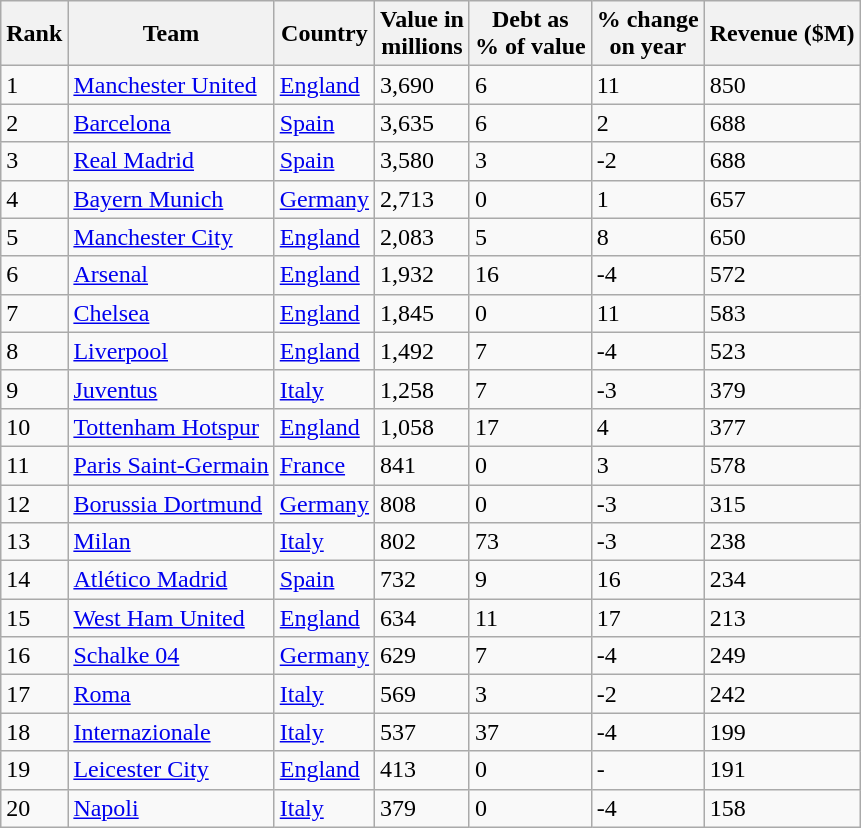<table class="sortable wikitable">
<tr>
<th>Rank</th>
<th>Team</th>
<th>Country</th>
<th>Value in<br>millions</th>
<th>Debt as<br>% of value</th>
<th>% change<br>on year</th>
<th>Revenue ($M)</th>
</tr>
<tr>
<td>1</td>
<td><a href='#'>Manchester United</a></td>
<td> <a href='#'>England</a></td>
<td>3,690</td>
<td>6</td>
<td>11</td>
<td>850</td>
</tr>
<tr>
<td>2</td>
<td><a href='#'>Barcelona</a></td>
<td> <a href='#'>Spain</a></td>
<td>3,635</td>
<td>6</td>
<td>2</td>
<td>688</td>
</tr>
<tr>
<td>3</td>
<td><a href='#'>Real Madrid</a></td>
<td> <a href='#'>Spain</a></td>
<td>3,580</td>
<td>3</td>
<td>-2</td>
<td>688</td>
</tr>
<tr>
<td>4</td>
<td><a href='#'>Bayern Munich</a></td>
<td> <a href='#'>Germany</a></td>
<td>2,713</td>
<td>0</td>
<td>1</td>
<td>657</td>
</tr>
<tr>
<td>5</td>
<td><a href='#'>Manchester City</a></td>
<td> <a href='#'>England</a></td>
<td>2,083</td>
<td>5</td>
<td>8</td>
<td>650</td>
</tr>
<tr>
<td>6</td>
<td><a href='#'>Arsenal</a></td>
<td> <a href='#'>England</a></td>
<td>1,932</td>
<td>16</td>
<td>-4</td>
<td>572</td>
</tr>
<tr>
<td>7</td>
<td><a href='#'>Chelsea</a></td>
<td> <a href='#'>England</a></td>
<td>1,845</td>
<td>0</td>
<td>11</td>
<td>583</td>
</tr>
<tr>
<td>8</td>
<td><a href='#'>Liverpool</a></td>
<td> <a href='#'>England</a></td>
<td>1,492</td>
<td>7</td>
<td>-4</td>
<td>523</td>
</tr>
<tr>
<td>9</td>
<td><a href='#'>Juventus</a></td>
<td> <a href='#'>Italy</a></td>
<td>1,258</td>
<td>7</td>
<td>-3</td>
<td>379</td>
</tr>
<tr>
<td>10</td>
<td><a href='#'>Tottenham Hotspur</a></td>
<td> <a href='#'>England</a></td>
<td>1,058</td>
<td>17</td>
<td>4</td>
<td>377</td>
</tr>
<tr>
<td>11</td>
<td><a href='#'>Paris Saint-Germain</a></td>
<td> <a href='#'>France</a></td>
<td>841</td>
<td>0</td>
<td>3</td>
<td>578</td>
</tr>
<tr>
<td>12</td>
<td><a href='#'>Borussia Dortmund</a></td>
<td> <a href='#'>Germany</a></td>
<td>808</td>
<td>0</td>
<td>-3</td>
<td>315</td>
</tr>
<tr>
<td>13</td>
<td><a href='#'>Milan</a></td>
<td> <a href='#'>Italy</a></td>
<td>802</td>
<td>73</td>
<td>-3</td>
<td>238</td>
</tr>
<tr>
<td>14</td>
<td><a href='#'>Atlético Madrid</a></td>
<td> <a href='#'>Spain</a></td>
<td>732</td>
<td>9</td>
<td>16</td>
<td>234</td>
</tr>
<tr>
<td>15</td>
<td><a href='#'>West Ham United</a></td>
<td> <a href='#'>England</a></td>
<td>634</td>
<td>11</td>
<td>17</td>
<td>213</td>
</tr>
<tr>
<td>16</td>
<td><a href='#'>Schalke 04</a></td>
<td> <a href='#'>Germany</a></td>
<td>629</td>
<td>7</td>
<td>-4</td>
<td>249</td>
</tr>
<tr>
<td>17</td>
<td><a href='#'>Roma</a></td>
<td> <a href='#'>Italy</a></td>
<td>569</td>
<td>3</td>
<td>-2</td>
<td>242</td>
</tr>
<tr>
<td>18</td>
<td><a href='#'>Internazionale</a></td>
<td> <a href='#'>Italy</a></td>
<td>537</td>
<td>37</td>
<td>-4</td>
<td>199</td>
</tr>
<tr>
<td>19</td>
<td><a href='#'>Leicester City</a></td>
<td> <a href='#'>England</a></td>
<td>413</td>
<td>0</td>
<td>-</td>
<td>191</td>
</tr>
<tr>
<td>20</td>
<td><a href='#'>Napoli</a></td>
<td> <a href='#'>Italy</a></td>
<td>379</td>
<td>0</td>
<td>-4</td>
<td>158</td>
</tr>
</table>
